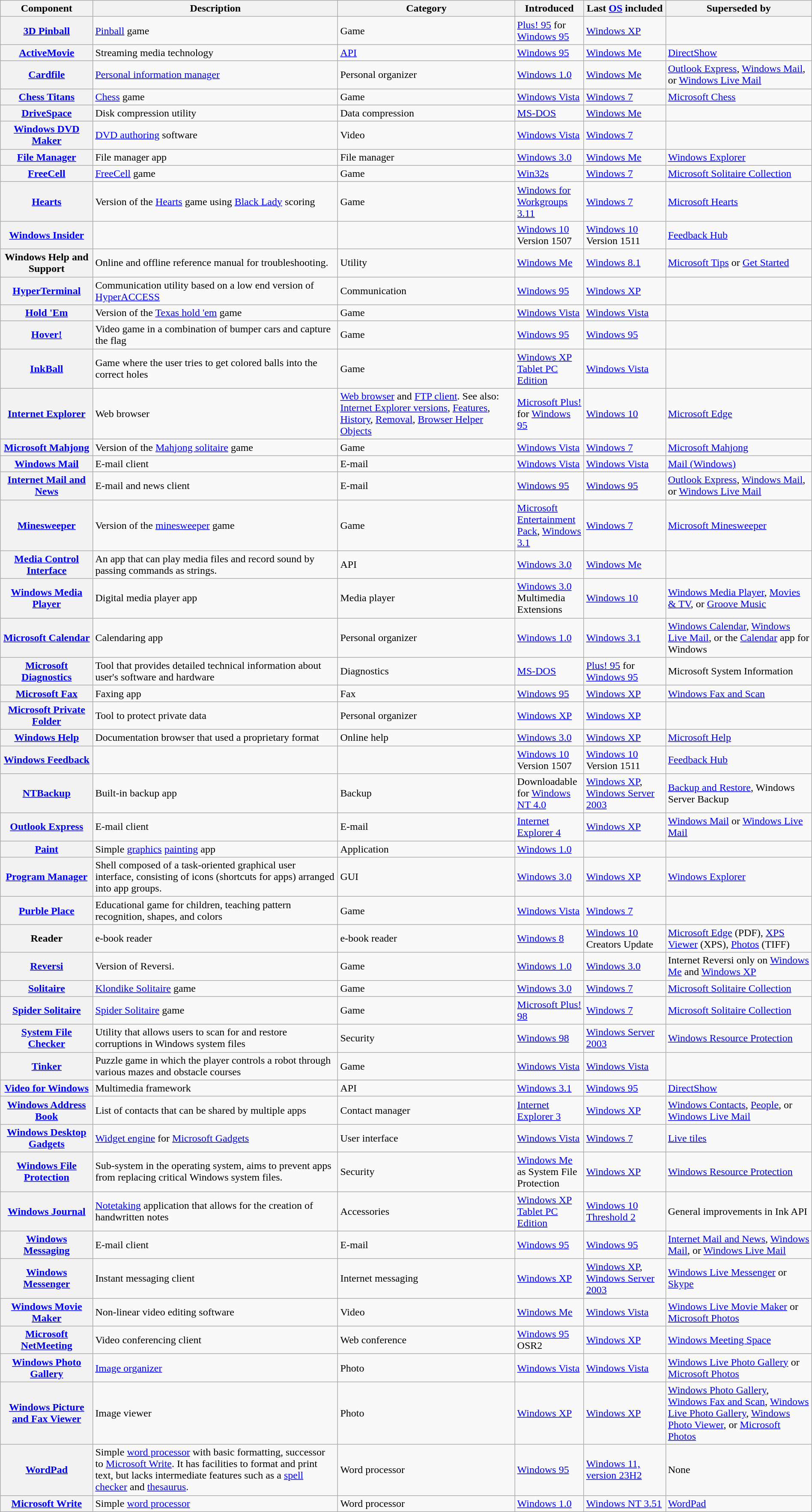<table class="wikitable sortable" width=100%>
<tr>
<th scope="row">Component</th>
<th scope="row">Description</th>
<th scope="row">Category</th>
<th width="100" scope="row">Introduced</th>
<th width="120" scope="row">Last <a href='#'>OS</a> included</th>
<th width="220" scope="row">Superseded by</th>
</tr>
<tr>
<th scope="row"><a href='#'>3D Pinball</a></th>
<td A pinball video game version from Full Tilt! scope="row"><a href='#'>Pinball</a> game</td>
<td>Game</td>
<td><a href='#'>Plus! 95</a> for <a href='#'>Windows 95</a></td>
<td><a href='#'>Windows XP</a></td>
<td></td>
</tr>
<tr>
<th scope="row"><a href='#'>ActiveMovie</a></th>
<td>Streaming media technology</td>
<td><a href='#'>API</a></td>
<td><a href='#'>Windows 95</a></td>
<td><a href='#'>Windows Me</a></td>
<td><a href='#'>DirectShow</a></td>
</tr>
<tr>
<th scope="row"><a href='#'>Cardfile</a></th>
<td><a href='#'>Personal information manager</a></td>
<td>Personal organizer</td>
<td><a href='#'>Windows 1.0</a></td>
<td><a href='#'>Windows Me</a></td>
<td><a href='#'>Outlook Express</a>, <a href='#'>Windows Mail</a>, or <a href='#'>Windows Live Mail</a></td>
</tr>
<tr>
<th scope="row"><a href='#'>Chess Titans</a></th>
<td><a href='#'>Chess</a> game</td>
<td>Game</td>
<td><a href='#'>Windows Vista</a></td>
<td><a href='#'>Windows 7</a></td>
<td><a href='#'>Microsoft Chess</a></td>
</tr>
<tr>
<th scope="row"><a href='#'>DriveSpace</a></th>
<td>Disk compression utility</td>
<td>Data compression</td>
<td><a href='#'>MS-DOS</a></td>
<td><a href='#'>Windows Me</a></td>
<td></td>
</tr>
<tr>
<th scope="row"><a href='#'>Windows DVD Maker</a></th>
<td><a href='#'>DVD authoring</a> software</td>
<td>Video</td>
<td><a href='#'>Windows Vista</a></td>
<td><a href='#'>Windows 7</a></td>
<td></td>
</tr>
<tr>
<th scope="row"><a href='#'>File Manager</a></th>
<td>File manager app</td>
<td>File manager</td>
<td><a href='#'>Windows 3.0</a></td>
<td><a href='#'>Windows Me</a></td>
<td><a href='#'>Windows Explorer</a></td>
</tr>
<tr>
<th scope="row"><a href='#'>FreeCell</a></th>
<td><a href='#'>FreeCell</a> game</td>
<td>Game</td>
<td><a href='#'>Win32s</a></td>
<td><a href='#'>Windows 7</a></td>
<td><a href='#'>Microsoft Solitaire Collection</a></td>
</tr>
<tr>
<th scope="row"><a href='#'>Hearts</a></th>
<td>Version of the <a href='#'>Hearts</a> game using <a href='#'>Black Lady</a> scoring</td>
<td>Game</td>
<td><a href='#'>Windows for Workgroups 3.11</a></td>
<td><a href='#'>Windows 7</a></td>
<td><a href='#'>Microsoft Hearts</a></td>
</tr>
<tr>
<th><a href='#'>Windows Insider</a></th>
<td></td>
<td></td>
<td><a href='#'>Windows 10</a> Version 1507</td>
<td><a href='#'>Windows 10</a> Version 1511</td>
<td><a href='#'>Feedback Hub</a></td>
</tr>
<tr>
<th scope="row">Windows Help and Support</th>
<td>Online and offline reference manual for troubleshooting.</td>
<td>Utility</td>
<td><a href='#'>Windows Me</a></td>
<td><a href='#'>Windows 8.1</a></td>
<td><a href='#'>Microsoft Tips</a> or <a href='#'>Get Started</a></td>
</tr>
<tr>
<th scope="row"><a href='#'>HyperTerminal</a></th>
<td>Communication utility based on a low end version of <a href='#'>HyperACCESS</a></td>
<td>Communication</td>
<td><a href='#'>Windows 95</a></td>
<td><a href='#'>Windows XP</a></td>
<td></td>
</tr>
<tr>
<th scope="row"><a href='#'>Hold 'Em</a></th>
<td>Version of the <a href='#'>Texas hold 'em</a> game</td>
<td>Game</td>
<td><a href='#'>Windows Vista</a></td>
<td><a href='#'>Windows Vista</a></td>
<td></td>
</tr>
<tr>
<th scope="row"><a href='#'>Hover!</a></th>
<td>Video game in a combination of bumper cars and capture the flag</td>
<td>Game</td>
<td><a href='#'>Windows 95</a></td>
<td><a href='#'>Windows 95</a></td>
<td></td>
</tr>
<tr>
<th scope="row"><a href='#'>InkBall</a></th>
<td>Game where the user tries to get colored balls into the correct holes</td>
<td>Game</td>
<td><a href='#'>Windows XP Tablet PC Edition</a></td>
<td><a href='#'>Windows Vista</a></td>
<td></td>
</tr>
<tr>
<th scope="row"><a href='#'>Internet Explorer</a></th>
<td>Web browser</td>
<td><a href='#'>Web browser</a> and <a href='#'>FTP client</a>. See also: <a href='#'>Internet Explorer versions</a>, <a href='#'>Features</a>, <a href='#'>History</a>,  <a href='#'>Removal</a>, <a href='#'>Browser Helper Objects</a></td>
<td><a href='#'>Microsoft Plus!</a> for <a href='#'>Windows 95</a></td>
<td><a href='#'>Windows 10</a></td>
<td><a href='#'>Microsoft Edge</a></td>
</tr>
<tr>
<th scope="row"><a href='#'>Microsoft Mahjong</a></th>
<td>Version of the <a href='#'>Mahjong solitaire</a> game</td>
<td>Game</td>
<td><a href='#'>Windows Vista</a></td>
<td><a href='#'>Windows 7</a></td>
<td><a href='#'>Microsoft Mahjong</a></td>
</tr>
<tr>
<th scope="row"><a href='#'>Windows Mail</a></th>
<td>E-mail client</td>
<td>E-mail</td>
<td><a href='#'>Windows Vista</a></td>
<td><a href='#'>Windows Vista</a></td>
<td><a href='#'>Mail (Windows)</a></td>
</tr>
<tr>
<th scope="row"><a href='#'>Internet Mail and News</a></th>
<td>E-mail and news client</td>
<td>E-mail</td>
<td><a href='#'>Windows 95</a></td>
<td><a href='#'>Windows 95</a></td>
<td><a href='#'>Outlook Express</a>, <a href='#'>Windows Mail</a>, or <a href='#'>Windows Live Mail</a></td>
</tr>
<tr>
<th scope="row"><a href='#'>Minesweeper</a></th>
<td>Version of the <a href='#'>minesweeper</a> game</td>
<td>Game</td>
<td><a href='#'>Microsoft Entertainment Pack</a>, <a href='#'>Windows 3.1</a></td>
<td><a href='#'>Windows 7</a></td>
<td><a href='#'>Microsoft Minesweeper</a></td>
</tr>
<tr>
<th scope="row"><a href='#'>Media Control Interface</a></th>
<td>An app that can play media files and record sound by passing commands as strings.</td>
<td>API</td>
<td><a href='#'>Windows 3.0</a></td>
<td><a href='#'>Windows Me</a></td>
<td></td>
</tr>
<tr>
<th scope="row"><a href='#'>Windows Media Player</a></th>
<td>Digital media player app</td>
<td>Media player</td>
<td><a href='#'>Windows 3.0</a> Multimedia Extensions</td>
<td><a href='#'>Windows 10</a></td>
<td><a href='#'>Windows Media Player</a>, <a href='#'>Movies & TV</a>, or <a href='#'>Groove Music</a></td>
</tr>
<tr>
<th scope="row"><a href='#'>Microsoft Calendar</a></th>
<td>Calendaring app</td>
<td>Personal organizer</td>
<td><a href='#'>Windows 1.0</a></td>
<td><a href='#'>Windows 3.1</a></td>
<td><a href='#'>Windows Calendar</a>, <a href='#'>Windows Live Mail</a>, or the <a href='#'>Calendar</a> app for Windows</td>
</tr>
<tr>
<th scope="row"><a href='#'>Microsoft Diagnostics</a></th>
<td>Tool that provides detailed technical information about user's software and hardware</td>
<td>Diagnostics</td>
<td><a href='#'>MS-DOS</a></td>
<td><a href='#'>Plus! 95</a> for <a href='#'>Windows 95</a></td>
<td>Microsoft System Information</td>
</tr>
<tr>
<th scope="row"><a href='#'>Microsoft Fax</a></th>
<td>Faxing app</td>
<td>Fax</td>
<td><a href='#'>Windows 95</a></td>
<td><a href='#'>Windows XP</a></td>
<td><a href='#'>Windows Fax and Scan</a></td>
</tr>
<tr>
<th><a href='#'>Microsoft Private Folder</a></th>
<td>Tool to protect private data</td>
<td>Personal organizer</td>
<td><a href='#'>Windows XP</a></td>
<td><a href='#'>Windows XP</a></td>
<td></td>
</tr>
<tr>
<th scope="row"><a href='#'>Windows Help</a></th>
<td>Documentation browser that used a proprietary format</td>
<td>Online help</td>
<td><a href='#'>Windows 3.0</a></td>
<td><a href='#'>Windows XP</a></td>
<td><a href='#'>Microsoft Help</a></td>
</tr>
<tr>
<th><a href='#'>Windows Feedback</a></th>
<td></td>
<td></td>
<td><a href='#'>Windows 10</a> Version 1507</td>
<td><a href='#'>Windows 10</a> Version 1511</td>
<td><a href='#'>Feedback Hub</a></td>
</tr>
<tr>
<th scope="row"><a href='#'>NTBackup</a></th>
<td>Built-in backup app</td>
<td>Backup</td>
<td>Downloadable for <a href='#'>Windows NT 4.0</a></td>
<td><a href='#'>Windows XP</a>, <a href='#'>Windows Server 2003</a></td>
<td><a href='#'>Backup and Restore</a>, Windows Server Backup</td>
</tr>
<tr>
<th scope="row"><a href='#'>Outlook Express</a></th>
<td>E-mail client</td>
<td>E-mail</td>
<td><a href='#'>Internet Explorer 4</a></td>
<td><a href='#'>Windows XP</a></td>
<td><a href='#'>Windows Mail</a> or <a href='#'>Windows Live Mail</a></td>
</tr>
<tr>
<th scope="row"><a href='#'>Paint</a></th>
<td>Simple <a href='#'>graphics</a> <a href='#'>painting</a> app</td>
<td>Application</td>
<td><a href='#'>Windows 1.0</a></td>
<td></td>
<td></td>
</tr>
<tr>
<th scope="row"><a href='#'>Program Manager</a></th>
<td>Shell composed of a task-oriented graphical user interface, consisting of icons (shortcuts for apps) arranged into app groups.</td>
<td>GUI</td>
<td><a href='#'>Windows 3.0</a></td>
<td><a href='#'>Windows XP</a></td>
<td><a href='#'>Windows Explorer</a></td>
</tr>
<tr>
<th scope="row"><a href='#'>Purble Place</a></th>
<td>Educational game for children, teaching pattern recognition, shapes, and colors</td>
<td>Game</td>
<td><a href='#'>Windows Vista</a></td>
<td><a href='#'>Windows 7</a></td>
<td></td>
</tr>
<tr>
<th scope="row">Reader</th>
<td>e-book reader</td>
<td>e-book reader</td>
<td><a href='#'>Windows 8</a></td>
<td><a href='#'>Windows 10</a> Creators Update</td>
<td><a href='#'>Microsoft Edge</a> (PDF), <a href='#'>XPS Viewer</a> (XPS), <a href='#'>Photos</a> (TIFF)</td>
</tr>
<tr>
<th scope="row"><a href='#'>Reversi</a></th>
<td>Version of Reversi.</td>
<td>Game</td>
<td><a href='#'>Windows 1.0</a></td>
<td><a href='#'>Windows 3.0</a></td>
<td>Internet Reversi only on <a href='#'>Windows Me</a> and <a href='#'>Windows XP</a></td>
</tr>
<tr>
<th scope="row"><a href='#'>Solitaire</a></th>
<td><a href='#'>Klondike Solitaire</a> game</td>
<td>Game</td>
<td><a href='#'>Windows 3.0</a></td>
<td><a href='#'>Windows 7</a></td>
<td><a href='#'>Microsoft Solitaire Collection</a></td>
</tr>
<tr>
<th scope="row"><a href='#'>Spider Solitaire</a></th>
<td><a href='#'>Spider Solitaire</a> game</td>
<td>Game</td>
<td><a href='#'>Microsoft Plus! 98</a></td>
<td><a href='#'>Windows 7</a></td>
<td><a href='#'>Microsoft Solitaire Collection</a></td>
</tr>
<tr>
<th scope="row"><a href='#'>System File Checker</a></th>
<td>Utility that allows users to scan for and restore corruptions in Windows system files</td>
<td>Security</td>
<td><a href='#'>Windows 98</a></td>
<td><a href='#'>Windows Server 2003</a></td>
<td><a href='#'>Windows Resource Protection</a></td>
</tr>
<tr>
<th scope="row"><a href='#'>Tinker</a></th>
<td>Puzzle game in which the player controls a robot through various mazes and obstacle courses</td>
<td>Game</td>
<td><a href='#'>Windows Vista</a></td>
<td><a href='#'>Windows Vista</a></td>
<td></td>
</tr>
<tr>
<th scope="row"><a href='#'>Video for Windows</a></th>
<td>Multimedia framework</td>
<td>API</td>
<td><a href='#'>Windows 3.1</a></td>
<td><a href='#'>Windows 95</a></td>
<td><a href='#'>DirectShow</a></td>
</tr>
<tr>
<th scope="row"><a href='#'>Windows Address Book</a></th>
<td>List of contacts that can be shared by multiple apps</td>
<td>Contact manager</td>
<td><a href='#'>Internet Explorer 3</a></td>
<td><a href='#'>Windows XP</a></td>
<td><a href='#'>Windows Contacts</a>, <a href='#'>People</a>, or <a href='#'>Windows Live Mail</a></td>
</tr>
<tr>
<th scope="row"><a href='#'>Windows Desktop Gadgets</a></th>
<td><a href='#'>Widget engine</a> for <a href='#'>Microsoft Gadgets</a></td>
<td>User interface</td>
<td><a href='#'>Windows Vista</a></td>
<td><a href='#'>Windows 7</a></td>
<td><a href='#'>Live tiles</a></td>
</tr>
<tr>
<th scope="row"><a href='#'>Windows File Protection</a></th>
<td>Sub-system in the operating system, aims to prevent apps from replacing critical Windows system files.</td>
<td>Security</td>
<td><a href='#'>Windows Me</a> as System File Protection</td>
<td><a href='#'>Windows XP</a></td>
<td><a href='#'>Windows Resource Protection</a></td>
</tr>
<tr>
<th scope="row"><a href='#'>Windows Journal</a></th>
<td><a href='#'>Notetaking</a> application that allows for the creation of handwritten notes</td>
<td>Accessories</td>
<td><a href='#'>Windows XP Tablet PC Edition</a></td>
<td><a href='#'>Windows 10 Threshold 2</a></td>
<td>General improvements in Ink API</td>
</tr>
<tr>
<th scope="row"><a href='#'>Windows Messaging</a></th>
<td>E-mail client</td>
<td>E-mail</td>
<td><a href='#'>Windows 95</a></td>
<td><a href='#'>Windows 95</a></td>
<td><a href='#'>Internet Mail and News</a>, <a href='#'>Windows Mail</a>, or <a href='#'>Windows Live Mail</a></td>
</tr>
<tr>
<th><a href='#'>Windows Messenger</a></th>
<td>Instant messaging client</td>
<td>Internet messaging</td>
<td><a href='#'>Windows XP</a></td>
<td><a href='#'>Windows XP</a>, <a href='#'>Windows Server 2003</a></td>
<td><a href='#'>Windows Live Messenger</a> or <a href='#'>Skype</a></td>
</tr>
<tr>
<th><a href='#'>Windows Movie Maker</a></th>
<td>Non-linear video editing software</td>
<td>Video</td>
<td><a href='#'>Windows Me</a></td>
<td><a href='#'>Windows Vista</a></td>
<td><a href='#'>Windows Live Movie Maker</a> or <a href='#'>Microsoft Photos</a></td>
</tr>
<tr>
<th><a href='#'>Microsoft NetMeeting</a></th>
<td>Video conferencing client</td>
<td>Web conference</td>
<td><a href='#'>Windows 95</a> OSR2</td>
<td><a href='#'>Windows XP</a></td>
<td><a href='#'>Windows Meeting Space</a></td>
</tr>
<tr>
<th><a href='#'>Windows Photo Gallery</a></th>
<td><a href='#'>Image organizer</a></td>
<td>Photo</td>
<td><a href='#'>Windows Vista</a></td>
<td><a href='#'>Windows Vista</a></td>
<td><a href='#'>Windows Live Photo Gallery</a> or <a href='#'>Microsoft Photos</a></td>
</tr>
<tr>
<th><a href='#'>Windows Picture and Fax Viewer</a></th>
<td>Image viewer</td>
<td>Photo</td>
<td><a href='#'>Windows XP</a></td>
<td><a href='#'>Windows XP</a></td>
<td><a href='#'>Windows Photo Gallery</a>, <a href='#'>Windows Fax and Scan</a>, <a href='#'>Windows Live Photo Gallery</a>, <a href='#'>Windows Photo Viewer</a>, or <a href='#'>Microsoft Photos</a></td>
</tr>
<tr>
<th scope="row"><a href='#'>WordPad</a></th>
<td>Simple <a href='#'>word processor</a> with basic formatting, successor to <a href='#'>Microsoft Write</a>. It has facilities to format and print text, but lacks intermediate features such as a <a href='#'>spell checker</a> and <a href='#'>thesaurus</a>.</td>
<td>Word processor</td>
<td><a href='#'>Windows 95</a></td>
<td><a href='#'>Windows 11, version 23H2</a></td>
<td>None</td>
</tr>
<tr>
<th><a href='#'>Microsoft Write</a></th>
<td>Simple <a href='#'>word processor</a></td>
<td>Word processor</td>
<td><a href='#'>Windows 1.0</a></td>
<td><a href='#'>Windows NT 3.51</a></td>
<td><a href='#'>WordPad</a></td>
</tr>
</table>
